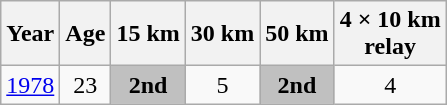<table class="wikitable" style="text-align: center;">
<tr>
<th scope="col">Year</th>
<th scope="col">Age</th>
<th scope="col">15 km</th>
<th scope="col">30 km</th>
<th scope="col">50 km</th>
<th scope="col">4 × 10 km<br>relay</th>
</tr>
<tr>
<td><a href='#'>1978</a></td>
<td>23</td>
<td style="background-color: silver;"><strong>2nd</strong></td>
<td>5</td>
<td style="background-color: silver;"><strong>2nd</strong></td>
<td>4</td>
</tr>
</table>
